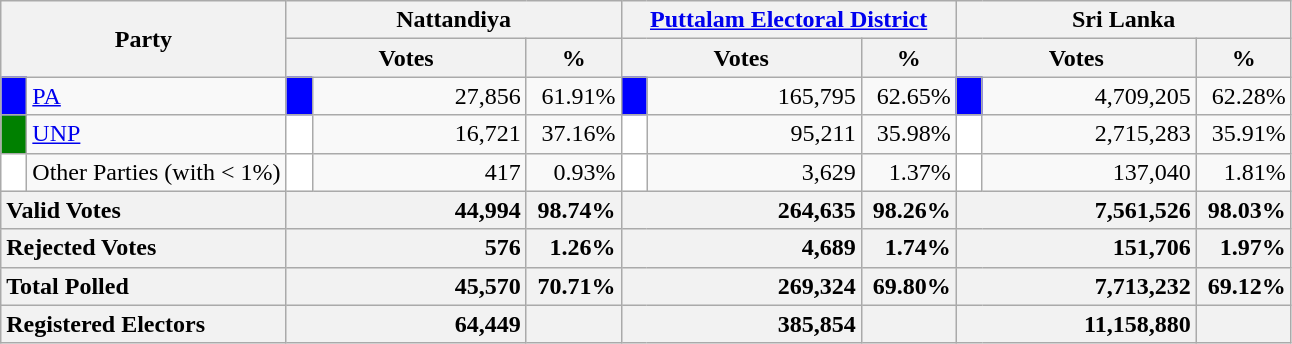<table class="wikitable">
<tr>
<th colspan="2" width="144px"rowspan="2">Party</th>
<th colspan="3" width="216px">Nattandiya</th>
<th colspan="3" width="216px"><a href='#'>Puttalam Electoral District</a></th>
<th colspan="3" width="216px">Sri Lanka</th>
</tr>
<tr>
<th colspan="2" width="144px">Votes</th>
<th>%</th>
<th colspan="2" width="144px">Votes</th>
<th>%</th>
<th colspan="2" width="144px">Votes</th>
<th>%</th>
</tr>
<tr>
<td style="background-color:blue;" width="10px"></td>
<td style="text-align:left;"><a href='#'>PA</a></td>
<td style="background-color:blue;" width="10px"></td>
<td style="text-align:right;">27,856</td>
<td style="text-align:right;">61.91%</td>
<td style="background-color:blue;" width="10px"></td>
<td style="text-align:right;">165,795</td>
<td style="text-align:right;">62.65%</td>
<td style="background-color:blue;" width="10px"></td>
<td style="text-align:right;">4,709,205</td>
<td style="text-align:right;">62.28%</td>
</tr>
<tr>
<td style="background-color:green;" width="10px"></td>
<td style="text-align:left;"><a href='#'>UNP</a></td>
<td style="background-color:white;" width="10px"></td>
<td style="text-align:right;">16,721</td>
<td style="text-align:right;">37.16%</td>
<td style="background-color:white;" width="10px"></td>
<td style="text-align:right;">95,211</td>
<td style="text-align:right;">35.98%</td>
<td style="background-color:white;" width="10px"></td>
<td style="text-align:right;">2,715,283</td>
<td style="text-align:right;">35.91%</td>
</tr>
<tr>
<td style="background-color:white;" width="10px"></td>
<td style="text-align:left;">Other Parties (with < 1%)</td>
<td style="background-color:white;" width="10px"></td>
<td style="text-align:right;">417</td>
<td style="text-align:right;">0.93%</td>
<td style="background-color:white;" width="10px"></td>
<td style="text-align:right;">3,629</td>
<td style="text-align:right;">1.37%</td>
<td style="background-color:white;" width="10px"></td>
<td style="text-align:right;">137,040</td>
<td style="text-align:right;">1.81%</td>
</tr>
<tr>
<th colspan="2" width="144px"style="text-align:left;">Valid Votes</th>
<th style="text-align:right;"colspan="2" width="144px">44,994</th>
<th style="text-align:right;">98.74%</th>
<th style="text-align:right;"colspan="2" width="144px">264,635</th>
<th style="text-align:right;">98.26%</th>
<th style="text-align:right;"colspan="2" width="144px">7,561,526</th>
<th style="text-align:right;">98.03%</th>
</tr>
<tr>
<th colspan="2" width="144px"style="text-align:left;">Rejected Votes</th>
<th style="text-align:right;"colspan="2" width="144px">576</th>
<th style="text-align:right;">1.26%</th>
<th style="text-align:right;"colspan="2" width="144px">4,689</th>
<th style="text-align:right;">1.74%</th>
<th style="text-align:right;"colspan="2" width="144px">151,706</th>
<th style="text-align:right;">1.97%</th>
</tr>
<tr>
<th colspan="2" width="144px"style="text-align:left;">Total Polled</th>
<th style="text-align:right;"colspan="2" width="144px">45,570</th>
<th style="text-align:right;">70.71%</th>
<th style="text-align:right;"colspan="2" width="144px">269,324</th>
<th style="text-align:right;">69.80%</th>
<th style="text-align:right;"colspan="2" width="144px">7,713,232</th>
<th style="text-align:right;">69.12%</th>
</tr>
<tr>
<th colspan="2" width="144px"style="text-align:left;">Registered Electors</th>
<th style="text-align:right;"colspan="2" width="144px">64,449</th>
<th></th>
<th style="text-align:right;"colspan="2" width="144px">385,854</th>
<th></th>
<th style="text-align:right;"colspan="2" width="144px">11,158,880</th>
<th></th>
</tr>
</table>
